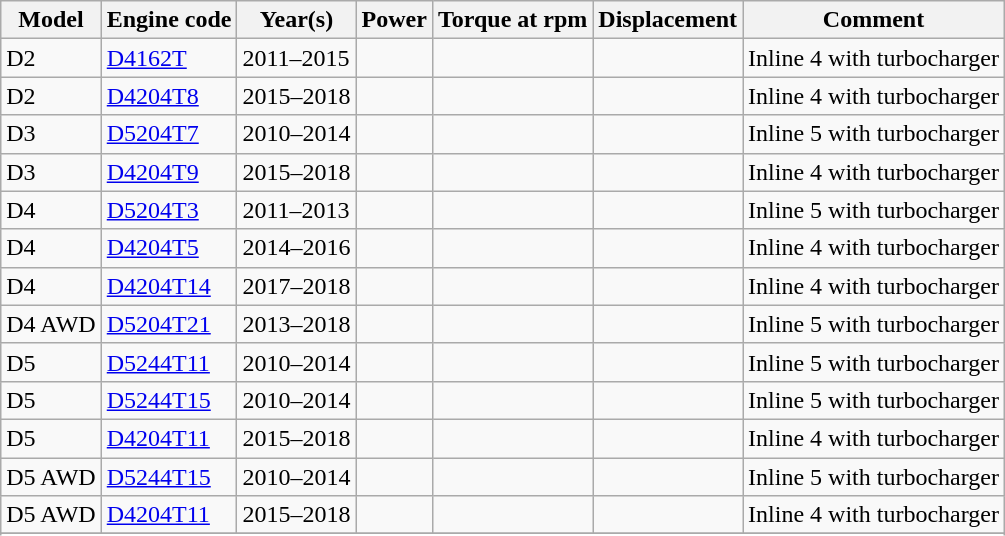<table class="wikitable collapsible sortable">
<tr>
<th>Model</th>
<th>Engine code</th>
<th>Year(s)</th>
<th>Power</th>
<th>Torque at rpm</th>
<th>Displacement</th>
<th>Comment</th>
</tr>
<tr>
<td>D2</td>
<td><a href='#'>D4162T</a></td>
<td>2011–2015</td>
<td></td>
<td></td>
<td></td>
<td>Inline 4 with turbocharger</td>
</tr>
<tr>
<td>D2</td>
<td><a href='#'>D4204T8</a></td>
<td>2015–2018</td>
<td></td>
<td></td>
<td></td>
<td>Inline 4 with turbocharger</td>
</tr>
<tr>
<td>D3</td>
<td><a href='#'>D5204T7</a></td>
<td>2010–2014</td>
<td></td>
<td></td>
<td></td>
<td>Inline 5 with turbocharger</td>
</tr>
<tr>
<td>D3</td>
<td><a href='#'>D4204T9</a></td>
<td>2015–2018</td>
<td></td>
<td></td>
<td></td>
<td>Inline 4 with turbocharger</td>
</tr>
<tr>
<td>D4</td>
<td><a href='#'>D5204T3</a></td>
<td>2011–2013</td>
<td></td>
<td></td>
<td></td>
<td>Inline 5 with turbocharger</td>
</tr>
<tr>
<td>D4</td>
<td><a href='#'>D4204T5</a></td>
<td>2014–2016</td>
<td></td>
<td></td>
<td></td>
<td>Inline 4 with turbocharger</td>
</tr>
<tr>
<td>D4</td>
<td><a href='#'>D4204T14</a></td>
<td>2017–2018</td>
<td></td>
<td></td>
<td></td>
<td>Inline 4 with turbocharger</td>
</tr>
<tr>
<td>D4 AWD</td>
<td><a href='#'>D5204T21</a></td>
<td>2013–2018</td>
<td></td>
<td></td>
<td></td>
<td>Inline 5 with turbocharger</td>
</tr>
<tr>
<td>D5</td>
<td><a href='#'>D5244T11</a></td>
<td>2010–2014</td>
<td></td>
<td></td>
<td></td>
<td>Inline 5 with turbocharger</td>
</tr>
<tr>
<td>D5</td>
<td><a href='#'>D5244T15</a></td>
<td>2010–2014</td>
<td></td>
<td></td>
<td></td>
<td>Inline 5 with turbocharger</td>
</tr>
<tr>
<td>D5</td>
<td><a href='#'>D4204T11</a></td>
<td>2015–2018</td>
<td></td>
<td></td>
<td></td>
<td>Inline 4 with turbocharger</td>
</tr>
<tr>
<td>D5 AWD</td>
<td><a href='#'>D5244T15</a></td>
<td>2010–2014</td>
<td></td>
<td></td>
<td></td>
<td>Inline 5 with turbocharger</td>
</tr>
<tr>
<td>D5 AWD</td>
<td><a href='#'>D4204T11</a></td>
<td>2015–2018</td>
<td></td>
<td></td>
<td></td>
<td>Inline 4 with turbocharger</td>
</tr>
<tr>
</tr>
<tr |>
</tr>
</table>
